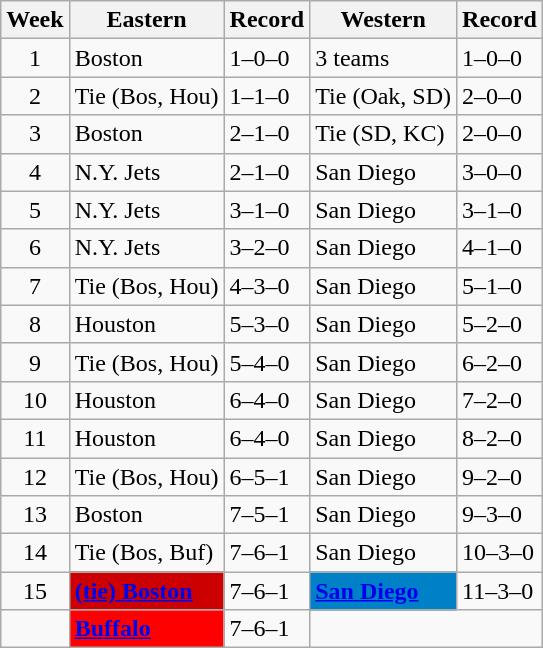<table class="wikitable">
<tr>
<th>Week</th>
<th>Eastern</th>
<th>Record</th>
<th>Western</th>
<th>Record</th>
</tr>
<tr>
<td align=center>1</td>
<td>Boston</td>
<td>1–0–0</td>
<td>3 teams</td>
<td>1–0–0</td>
</tr>
<tr>
<td align=center>2</td>
<td>Tie (Bos, Hou)</td>
<td>1–1–0</td>
<td>Tie (Oak, SD)</td>
<td>2–0–0</td>
</tr>
<tr>
<td align=center>3</td>
<td>Boston</td>
<td>2–1–0</td>
<td>Tie (SD, KC)</td>
<td>2–0–0</td>
</tr>
<tr>
<td align=center>4</td>
<td>N.Y. Jets</td>
<td>2–1–0</td>
<td>San Diego</td>
<td>3–0–0</td>
</tr>
<tr>
<td align=center>5</td>
<td>N.Y. Jets</td>
<td>3–1–0</td>
<td>San Diego</td>
<td>3–1–0</td>
</tr>
<tr>
<td align=center>6</td>
<td>N.Y. Jets</td>
<td>3–2–0</td>
<td>San Diego</td>
<td>4–1–0</td>
</tr>
<tr>
<td align=center>7</td>
<td>Tie (Bos, Hou)</td>
<td>4–3–0</td>
<td>San Diego</td>
<td>5–1–0</td>
</tr>
<tr>
<td align=center>8</td>
<td>Houston</td>
<td>5–3–0</td>
<td>San Diego</td>
<td>5–2–0</td>
</tr>
<tr>
<td align=center>9</td>
<td>Tie (Bos, Hou)</td>
<td>5–4–0</td>
<td>San Diego</td>
<td>6–2–0</td>
</tr>
<tr>
<td align=center>10</td>
<td>Houston</td>
<td>6–4–0</td>
<td>San Diego</td>
<td>7–2–0</td>
</tr>
<tr>
<td align=center>11</td>
<td>Houston</td>
<td>6–4–0</td>
<td>San Diego</td>
<td>8–2–0</td>
</tr>
<tr>
<td align=center>12</td>
<td>Tie (Bos, Hou)</td>
<td>6–5–1</td>
<td>San Diego</td>
<td>9–2–0</td>
</tr>
<tr>
<td align=center>13</td>
<td>Boston</td>
<td>7–5–1</td>
<td>San Diego</td>
<td>9–3–0</td>
</tr>
<tr>
<td align=center>14</td>
<td>Tie (Bos, Buf)</td>
<td>7–6–1</td>
<td>San Diego</td>
<td>10–3–0</td>
</tr>
<tr>
<td align=center>15</td>
<td bgcolor="#CC0000"><strong><a href='#'><span>(tie) Boston</span></a></strong></td>
<td>7–6–1</td>
<td bgcolor="#0080C6"><strong><a href='#'><span>San Diego</span></a></strong></td>
<td>11–3–0</td>
</tr>
<tr>
<td align=center></td>
<td bgcolor="#ff0000"><strong><a href='#'><span>Buffalo</span></a></strong></td>
<td>7–6–1</td>
</tr>
</table>
